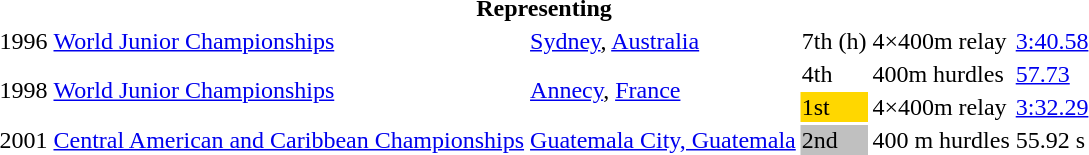<table>
<tr>
<th colspan="6">Representing </th>
</tr>
<tr>
<td>1996</td>
<td><a href='#'>World Junior Championships</a></td>
<td><a href='#'>Sydney</a>, <a href='#'>Australia</a></td>
<td>7th (h)</td>
<td>4×400m relay</td>
<td><a href='#'>3:40.58</a></td>
</tr>
<tr>
<td rowspan=2>1998</td>
<td rowspan=2><a href='#'>World Junior Championships</a></td>
<td rowspan=2><a href='#'>Annecy</a>, <a href='#'>France</a></td>
<td>4th</td>
<td>400m hurdles</td>
<td><a href='#'>57.73</a></td>
</tr>
<tr>
<td bgcolor=gold>1st</td>
<td>4×400m relay</td>
<td><a href='#'>3:32.29</a></td>
</tr>
<tr>
<td>2001</td>
<td><a href='#'>Central American and Caribbean Championships</a></td>
<td><a href='#'>Guatemala City, Guatemala</a></td>
<td bgcolor="silver">2nd</td>
<td>400 m hurdles</td>
<td>55.92 s</td>
</tr>
<tr>
</tr>
</table>
